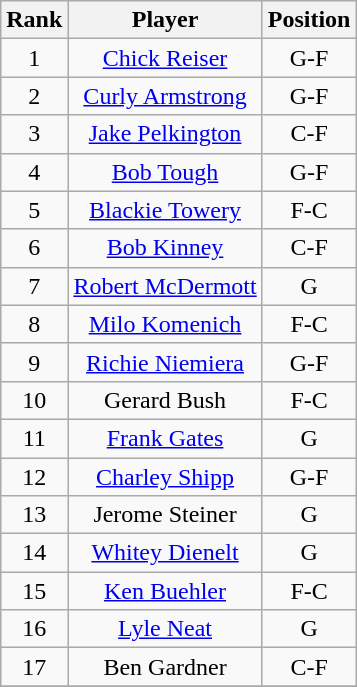<table class="wikitable" style="text-align: center;">
<tr>
<th>Rank</th>
<th>Player</th>
<th>Position</th>
</tr>
<tr>
<td>1</td>
<td><a href='#'>Chick Reiser</a></td>
<td>G-F</td>
</tr>
<tr>
<td>2</td>
<td><a href='#'>Curly Armstrong</a></td>
<td>G-F</td>
</tr>
<tr>
<td>3</td>
<td><a href='#'>Jake Pelkington</a></td>
<td>C-F</td>
</tr>
<tr>
<td>4</td>
<td><a href='#'>Bob Tough</a></td>
<td>G-F</td>
</tr>
<tr>
<td>5</td>
<td><a href='#'>Blackie Towery</a></td>
<td>F-C</td>
</tr>
<tr>
<td>6</td>
<td><a href='#'>Bob Kinney</a></td>
<td>C-F</td>
</tr>
<tr>
<td>7</td>
<td><a href='#'>Robert McDermott</a></td>
<td>G</td>
</tr>
<tr>
<td>8</td>
<td><a href='#'>Milo Komenich</a></td>
<td>F-C</td>
</tr>
<tr>
<td>9</td>
<td><a href='#'>Richie Niemiera</a></td>
<td>G-F</td>
</tr>
<tr>
<td>10</td>
<td>Gerard Bush</td>
<td>F-C</td>
</tr>
<tr>
<td>11</td>
<td><a href='#'>Frank Gates</a></td>
<td>G</td>
</tr>
<tr>
<td>12</td>
<td><a href='#'>Charley Shipp</a></td>
<td>G-F</td>
</tr>
<tr>
<td>13</td>
<td>Jerome Steiner</td>
<td>G</td>
</tr>
<tr>
<td>14</td>
<td><a href='#'>Whitey Dienelt</a></td>
<td>G</td>
</tr>
<tr>
<td>15</td>
<td><a href='#'>Ken Buehler</a></td>
<td>F-C</td>
</tr>
<tr>
<td>16</td>
<td><a href='#'>Lyle Neat</a></td>
<td>G</td>
</tr>
<tr>
<td>17</td>
<td>Ben Gardner</td>
<td>C-F<br></td>
</tr>
<tr>
</tr>
</table>
